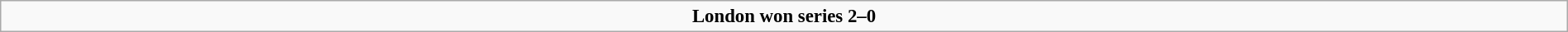<table class="wikitable " style="font-size: 95%; width:100%;">
<tr>
<td style="text-align:center;"><strong>London won series 2–0</strong></td>
</tr>
</table>
